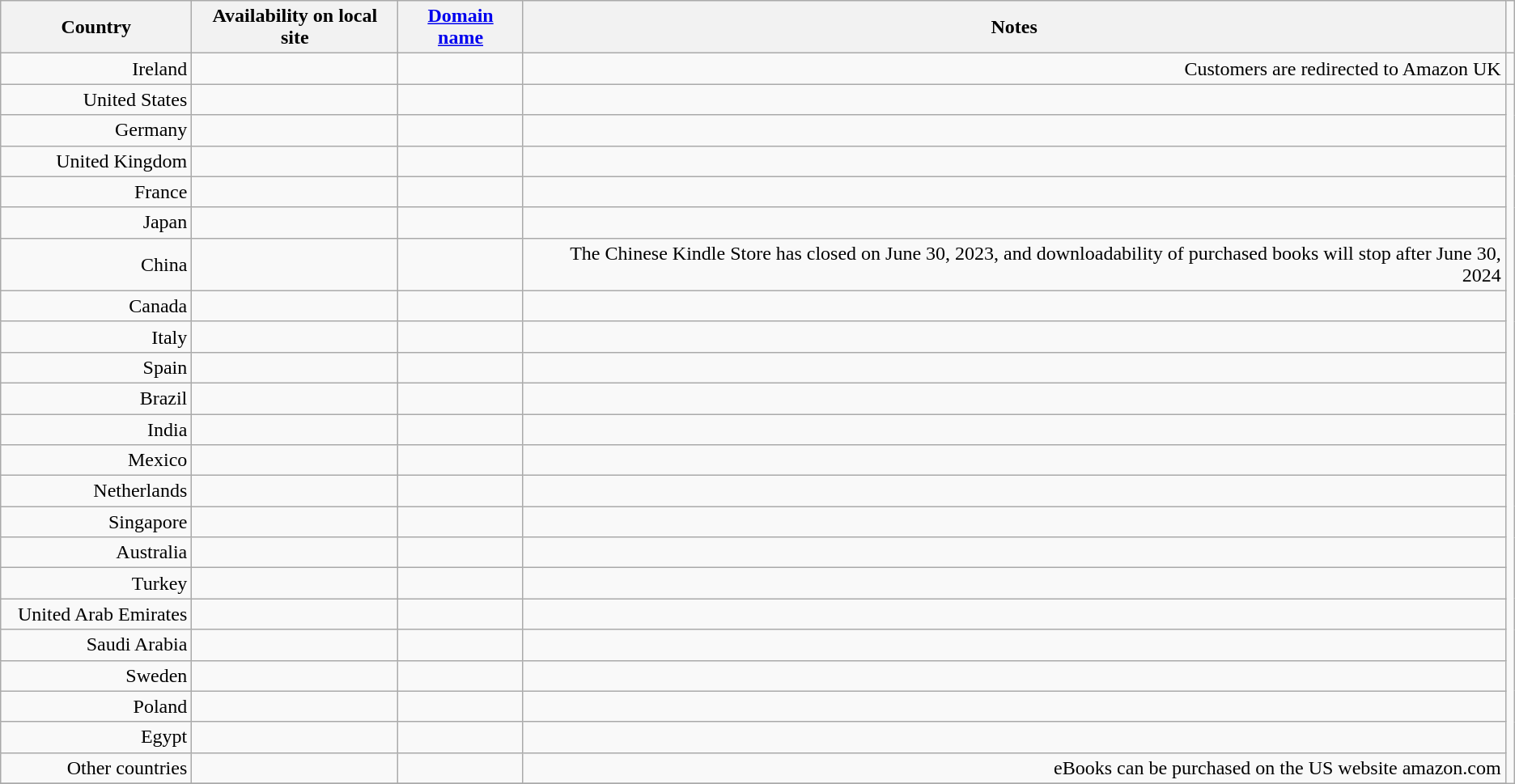<table class="wikitable sortable" style="text-align:right">
<tr>
<th style="width: 150px;">Country</th>
<th>Availability on local site</th>
<th><a href='#'>Domain name</a></th>
<th>Notes</th>
</tr>
<tr>
<td>Ireland</td>
<td></td>
<td></td>
<td>Customers are redirected to Amazon UK</td>
<td></td>
</tr>
<tr>
<td>United States</td>
<td></td>
<td></td>
<td></td>
</tr>
<tr>
<td>Germany</td>
<td></td>
<td></td>
<td></td>
</tr>
<tr>
<td>United Kingdom</td>
<td></td>
<td></td>
<td></td>
</tr>
<tr>
<td>France</td>
<td></td>
<td></td>
<td></td>
</tr>
<tr>
<td>Japan</td>
<td></td>
<td></td>
<td></td>
</tr>
<tr>
<td>China</td>
<td></td>
<td></td>
<td>The Chinese Kindle Store has closed on June 30, 2023, and downloadability of purchased books will stop after June 30, 2024</td>
</tr>
<tr>
<td>Canada</td>
<td></td>
<td></td>
<td></td>
</tr>
<tr>
<td>Italy</td>
<td></td>
<td></td>
<td></td>
</tr>
<tr>
<td>Spain</td>
<td></td>
<td></td>
<td></td>
</tr>
<tr>
<td>Brazil</td>
<td></td>
<td></td>
<td></td>
</tr>
<tr>
<td>India</td>
<td></td>
<td></td>
<td></td>
</tr>
<tr>
<td>Mexico</td>
<td></td>
<td></td>
<td></td>
</tr>
<tr>
<td>Netherlands</td>
<td></td>
<td></td>
<td></td>
</tr>
<tr>
<td>Singapore</td>
<td></td>
<td></td>
<td></td>
</tr>
<tr>
<td>Australia</td>
<td></td>
<td></td>
<td></td>
</tr>
<tr>
<td>Turkey</td>
<td></td>
<td></td>
<td></td>
</tr>
<tr>
<td>United Arab Emirates</td>
<td></td>
<td></td>
<td></td>
</tr>
<tr>
<td>Saudi Arabia</td>
<td></td>
<td></td>
<td></td>
</tr>
<tr>
<td>Sweden</td>
<td></td>
<td></td>
<td></td>
</tr>
<tr>
<td>Poland</td>
<td></td>
<td></td>
<td></td>
</tr>
<tr>
<td>Egypt</td>
<td></td>
<td></td>
<td></td>
</tr>
<tr>
<td>Other countries</td>
<td></td>
<td></td>
<td>eBooks can be purchased on the US website amazon.com </td>
</tr>
<tr>
</tr>
</table>
